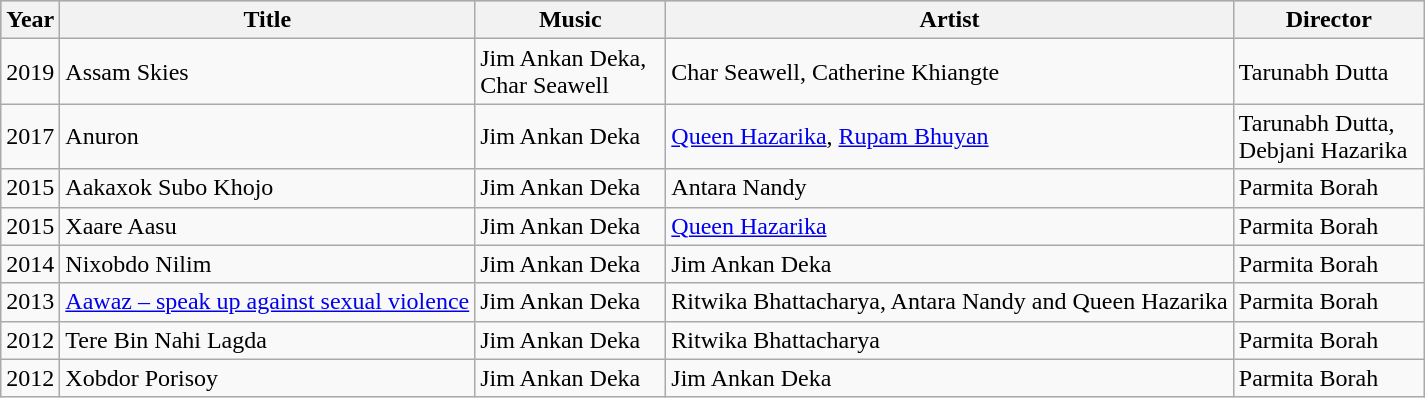<table class="wikitable">
<tr style="background:#b0c4de; text-align:center;">
<th>Year</th>
<th>Title</th>
<th style="width:120px">Music</th>
<th>Artist</th>
<th style="width:120px">Director</th>
</tr>
<tr>
<td>2019</td>
<td>Assam Skies</td>
<td>Jim Ankan Deka, Char Seawell</td>
<td>Char Seawell, Catherine Khiangte</td>
<td>Tarunabh Dutta</td>
</tr>
<tr>
<td>2017</td>
<td>Anuron</td>
<td>Jim Ankan Deka</td>
<td><a href='#'>Queen Hazarika</a>, <a href='#'>Rupam Bhuyan</a></td>
<td>Tarunabh Dutta, Debjani Hazarika</td>
</tr>
<tr>
<td>2015</td>
<td>Aakaxok Subo Khojo</td>
<td>Jim Ankan Deka</td>
<td>Antara Nandy</td>
<td>Parmita Borah</td>
</tr>
<tr>
<td>2015</td>
<td>Xaare Aasu</td>
<td>Jim Ankan Deka</td>
<td><a href='#'>Queen Hazarika</a></td>
<td>Parmita Borah</td>
</tr>
<tr>
<td>2014</td>
<td>Nixobdo Nilim</td>
<td>Jim Ankan Deka</td>
<td>Jim Ankan Deka</td>
<td>Parmita Borah</td>
</tr>
<tr>
<td>2013</td>
<td><a href='#'>Aawaz – speak up against sexual violence</a></td>
<td>Jim Ankan Deka</td>
<td>Ritwika Bhattacharya, Antara Nandy and Queen Hazarika</td>
<td>Parmita Borah</td>
</tr>
<tr>
<td>2012</td>
<td>Tere Bin Nahi Lagda</td>
<td>Jim Ankan Deka</td>
<td>Ritwika Bhattacharya</td>
<td>Parmita Borah</td>
</tr>
<tr>
<td>2012</td>
<td>Xobdor Porisoy</td>
<td>Jim Ankan Deka</td>
<td>Jim Ankan Deka</td>
<td>Parmita Borah</td>
</tr>
</table>
